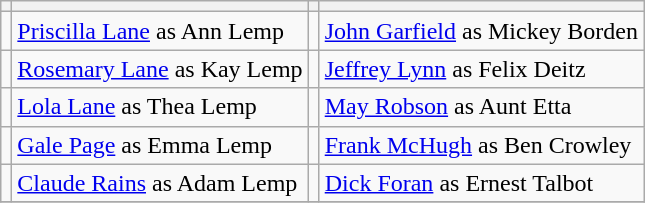<table class="wikitable">
<tr>
<th></th>
<th></th>
<th></th>
<th></th>
</tr>
<tr>
<td></td>
<td><a href='#'>Priscilla Lane</a> as Ann Lemp</td>
<td></td>
<td><a href='#'>John Garfield</a> as Mickey Borden</td>
</tr>
<tr>
<td></td>
<td><a href='#'>Rosemary Lane</a> as Kay Lemp</td>
<td></td>
<td><a href='#'>Jeffrey Lynn</a> as Felix Deitz</td>
</tr>
<tr>
<td></td>
<td><a href='#'>Lola Lane</a> as Thea Lemp</td>
<td></td>
<td><a href='#'>May Robson</a> as Aunt Etta</td>
</tr>
<tr>
<td></td>
<td><a href='#'>Gale Page</a> as Emma Lemp</td>
<td></td>
<td><a href='#'>Frank McHugh</a> as Ben Crowley</td>
</tr>
<tr>
<td></td>
<td><a href='#'>Claude Rains</a> as Adam Lemp</td>
<td></td>
<td><a href='#'>Dick Foran</a> as Ernest Talbot</td>
</tr>
<tr>
</tr>
</table>
